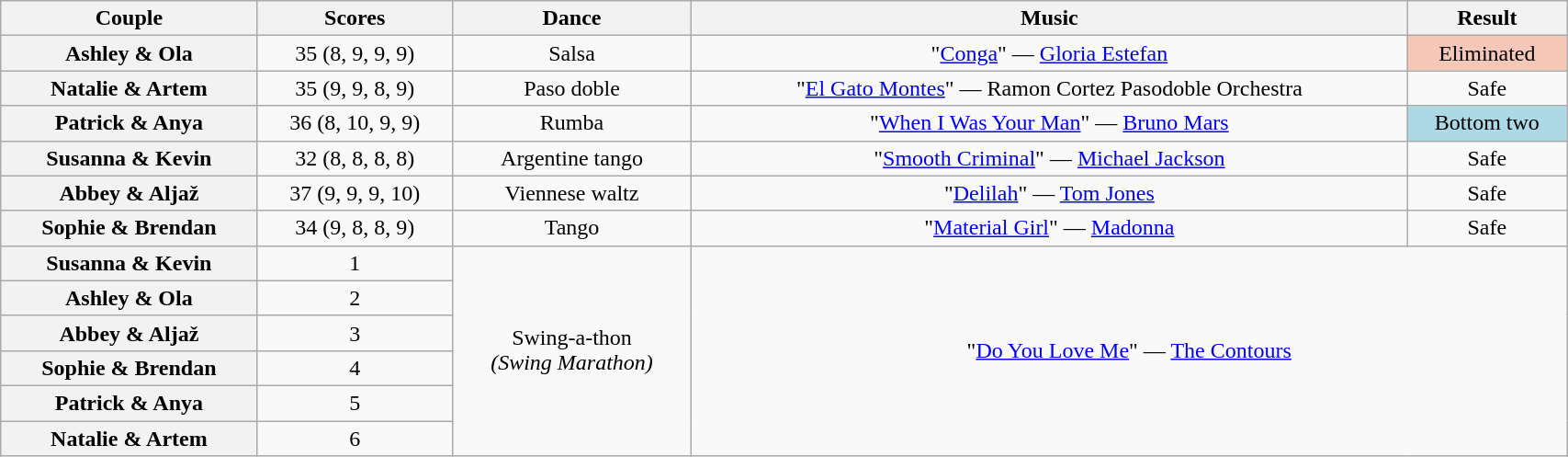<table class="wikitable sortable" style="text-align:center; width:90%">
<tr>
<th scope="col">Couple</th>
<th scope="col">Scores</th>
<th scope="col" class="unsortable">Dance</th>
<th scope="col" class="unsortable">Music</th>
<th scope="col" class="unsortable">Result</th>
</tr>
<tr>
<th scope="row">Ashley & Ola</th>
<td>35 (8, 9, 9, 9)</td>
<td>Salsa</td>
<td>"<a href='#'>Conga</a>" — <a href='#'>Gloria Estefan</a></td>
<td bgcolor="f4c7b8">Eliminated</td>
</tr>
<tr>
<th scope="row">Natalie & Artem</th>
<td>35 (9, 9, 8, 9)</td>
<td>Paso doble</td>
<td>"<a href='#'>El Gato Montes</a>" — Ramon Cortez Pasodoble Orchestra</td>
<td>Safe</td>
</tr>
<tr>
<th scope="row">Patrick & Anya</th>
<td>36 (8, 10, 9, 9)</td>
<td>Rumba</td>
<td>"<a href='#'>When I Was Your Man</a>" — <a href='#'>Bruno Mars</a></td>
<td bgcolor="lightblue">Bottom two</td>
</tr>
<tr>
<th scope="row">Susanna & Kevin</th>
<td>32 (8, 8, 8, 8)</td>
<td>Argentine tango</td>
<td>"<a href='#'>Smooth Criminal</a>" — <a href='#'>Michael Jackson</a></td>
<td>Safe</td>
</tr>
<tr>
<th scope="row">Abbey & Aljaž</th>
<td>37 (9, 9, 9, 10)</td>
<td>Viennese waltz</td>
<td>"<a href='#'>Delilah</a>" — <a href='#'>Tom Jones</a></td>
<td>Safe</td>
</tr>
<tr>
<th scope="row">Sophie & Brendan</th>
<td>34 (9, 8, 8, 9)</td>
<td>Tango</td>
<td>"<a href='#'>Material Girl</a>" — <a href='#'>Madonna</a></td>
<td>Safe</td>
</tr>
<tr>
<th scope="row">Susanna & Kevin</th>
<td>1</td>
<td rowspan="6">Swing-a-thon<br><em>(Swing Marathon)</em></td>
<td colspan="2" rowspan="6">"<a href='#'>Do You Love Me</a>" — <a href='#'>The Contours</a></td>
</tr>
<tr>
<th scope="row">Ashley & Ola</th>
<td>2</td>
</tr>
<tr>
<th scope="row">Abbey & Aljaž</th>
<td>3</td>
</tr>
<tr>
<th scope="row">Sophie & Brendan</th>
<td>4</td>
</tr>
<tr>
<th scope="row">Patrick & Anya</th>
<td>5</td>
</tr>
<tr>
<th scope="row">Natalie & Artem</th>
<td>6</td>
</tr>
</table>
